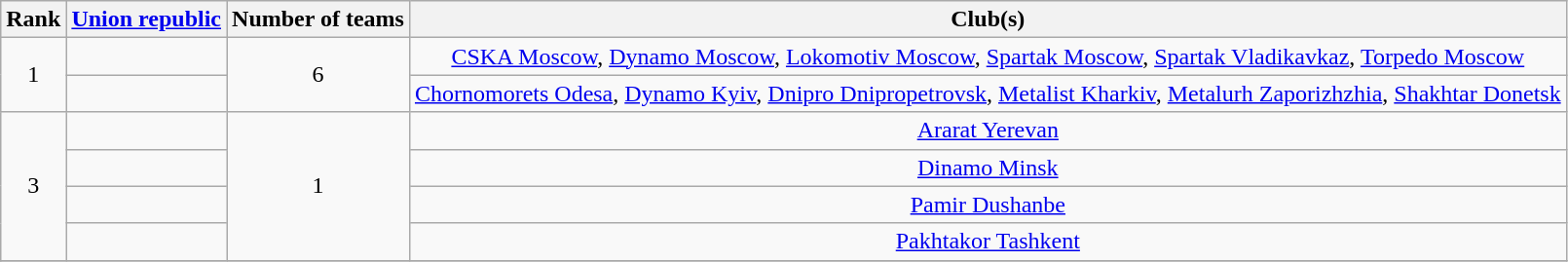<table class="wikitable">
<tr>
<th>Rank</th>
<th><a href='#'>Union republic</a></th>
<th>Number of teams</th>
<th>Club(s)</th>
</tr>
<tr>
<td align="center" rowspan=2>1</td>
<td></td>
<td align="center" rowspan=2>6</td>
<td align="center"><a href='#'>CSKA Moscow</a>, <a href='#'>Dynamo Moscow</a>, <a href='#'>Lokomotiv Moscow</a>, <a href='#'>Spartak Moscow</a>, <a href='#'>Spartak Vladikavkaz</a>, <a href='#'>Torpedo Moscow</a></td>
</tr>
<tr>
<td></td>
<td align="center"><a href='#'>Chornomorets Odesa</a>, <a href='#'>Dynamo Kyiv</a>, <a href='#'>Dnipro Dnipropetrovsk</a>, <a href='#'>Metalist Kharkiv</a>, <a href='#'>Metalurh Zaporizhzhia</a>, <a href='#'>Shakhtar Donetsk</a></td>
</tr>
<tr>
<td align="center" rowspan=4>3</td>
<td></td>
<td align="center" rowspan=4>1</td>
<td align="center"><a href='#'>Ararat Yerevan</a></td>
</tr>
<tr>
<td></td>
<td align="center"><a href='#'>Dinamo Minsk</a></td>
</tr>
<tr>
<td></td>
<td align="center"><a href='#'>Pamir Dushanbe</a></td>
</tr>
<tr>
<td></td>
<td align="center"><a href='#'>Pakhtakor Tashkent</a></td>
</tr>
<tr>
</tr>
</table>
